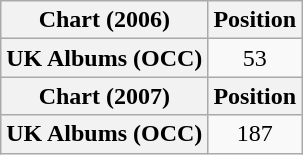<table class="wikitable plainrowheaders" style="text-align:center">
<tr>
<th scope="col">Chart (2006)</th>
<th scope="col">Position</th>
</tr>
<tr>
<th scope="row">UK Albums (OCC)</th>
<td>53</td>
</tr>
<tr>
<th scope="col">Chart (2007)</th>
<th scope="col">Position</th>
</tr>
<tr>
<th scope="row">UK Albums (OCC)</th>
<td>187</td>
</tr>
</table>
